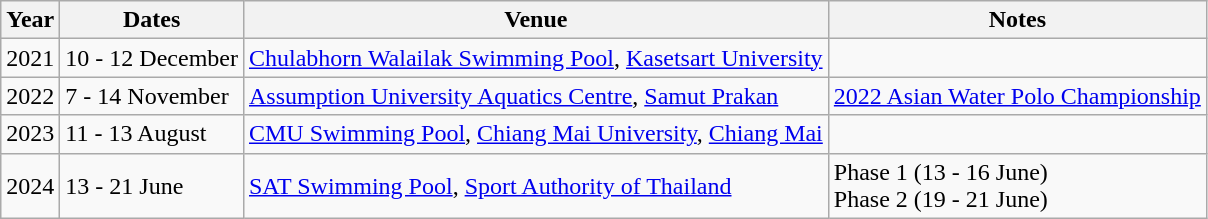<table class="wikitable">
<tr>
<th>Year</th>
<th>Dates</th>
<th>Venue</th>
<th>Notes</th>
</tr>
<tr>
<td>2021</td>
<td>10 - 12 December</td>
<td><a href='#'>Chulabhorn Walailak Swimming Pool</a>, <a href='#'>Kasetsart University</a></td>
<td></td>
</tr>
<tr>
<td>2022</td>
<td>7 - 14 November</td>
<td><a href='#'>Assumption University Aquatics Centre</a>, <a href='#'>Samut Prakan</a></td>
<td><a href='#'>2022 Asian Water Polo Championship</a></td>
</tr>
<tr>
<td>2023</td>
<td>11 - 13 August</td>
<td><a href='#'>CMU Swimming Pool</a>, <a href='#'>Chiang Mai University</a>, <a href='#'>Chiang Mai</a></td>
<td></td>
</tr>
<tr>
<td>2024</td>
<td>13 - 21 June</td>
<td><a href='#'>SAT Swimming Pool</a>, <a href='#'>Sport Authority of Thailand</a></td>
<td>Phase 1 (13 - 16 June)<br>Phase 2 (19 - 21 June)</td>
</tr>
</table>
